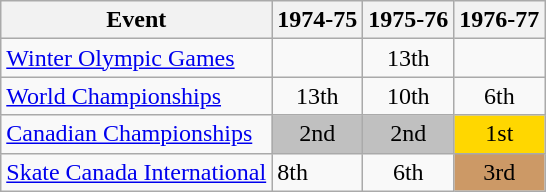<table class="wikitable">
<tr>
<th>Event</th>
<th>1974-75</th>
<th>1975-76</th>
<th>1976-77</th>
</tr>
<tr>
<td><a href='#'>Winter Olympic Games</a></td>
<td></td>
<td align="center">13th</td>
<td></td>
</tr>
<tr>
<td><a href='#'>World Championships</a></td>
<td align="center">13th</td>
<td align="center">10th</td>
<td align="center">6th</td>
</tr>
<tr>
<td><a href='#'>Canadian Championships</a></td>
<td align="center" bgcolor="silver">2nd</td>
<td align="center" bgcolor="silver">2nd</td>
<td align="center" bgcolor="gold">1st</td>
</tr>
<tr>
<td><a href='#'>Skate Canada International</a></td>
<td>8th</td>
<td align="center">6th</td>
<td align="center" bgcolor="cc9966">3rd</td>
</tr>
</table>
